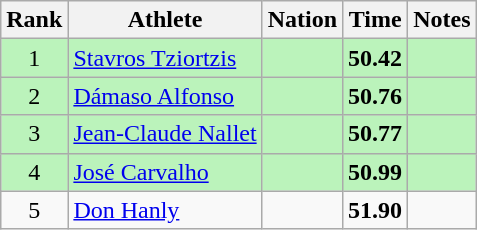<table class="wikitable sortable" style="text-align:center">
<tr>
<th>Rank</th>
<th>Athlete</th>
<th>Nation</th>
<th>Time</th>
<th>Notes</th>
</tr>
<tr style="background:#bbf3bb;">
<td>1</td>
<td align=left><a href='#'>Stavros Tziortzis</a></td>
<td align=left></td>
<td><strong>50.42</strong></td>
<td></td>
</tr>
<tr style="background:#bbf3bb;">
<td>2</td>
<td align=left><a href='#'>Dámaso Alfonso</a></td>
<td align=left></td>
<td><strong>50.76</strong></td>
<td></td>
</tr>
<tr style="background:#bbf3bb;">
<td>3</td>
<td align=left><a href='#'>Jean-Claude Nallet</a></td>
<td align=left></td>
<td><strong>50.77</strong></td>
<td></td>
</tr>
<tr style="background:#bbf3bb;">
<td>4</td>
<td align=left><a href='#'>José Carvalho</a></td>
<td align=left></td>
<td><strong>50.99</strong></td>
<td></td>
</tr>
<tr>
<td>5</td>
<td align=left><a href='#'>Don Hanly</a></td>
<td align=left></td>
<td><strong>51.90</strong></td>
<td></td>
</tr>
</table>
